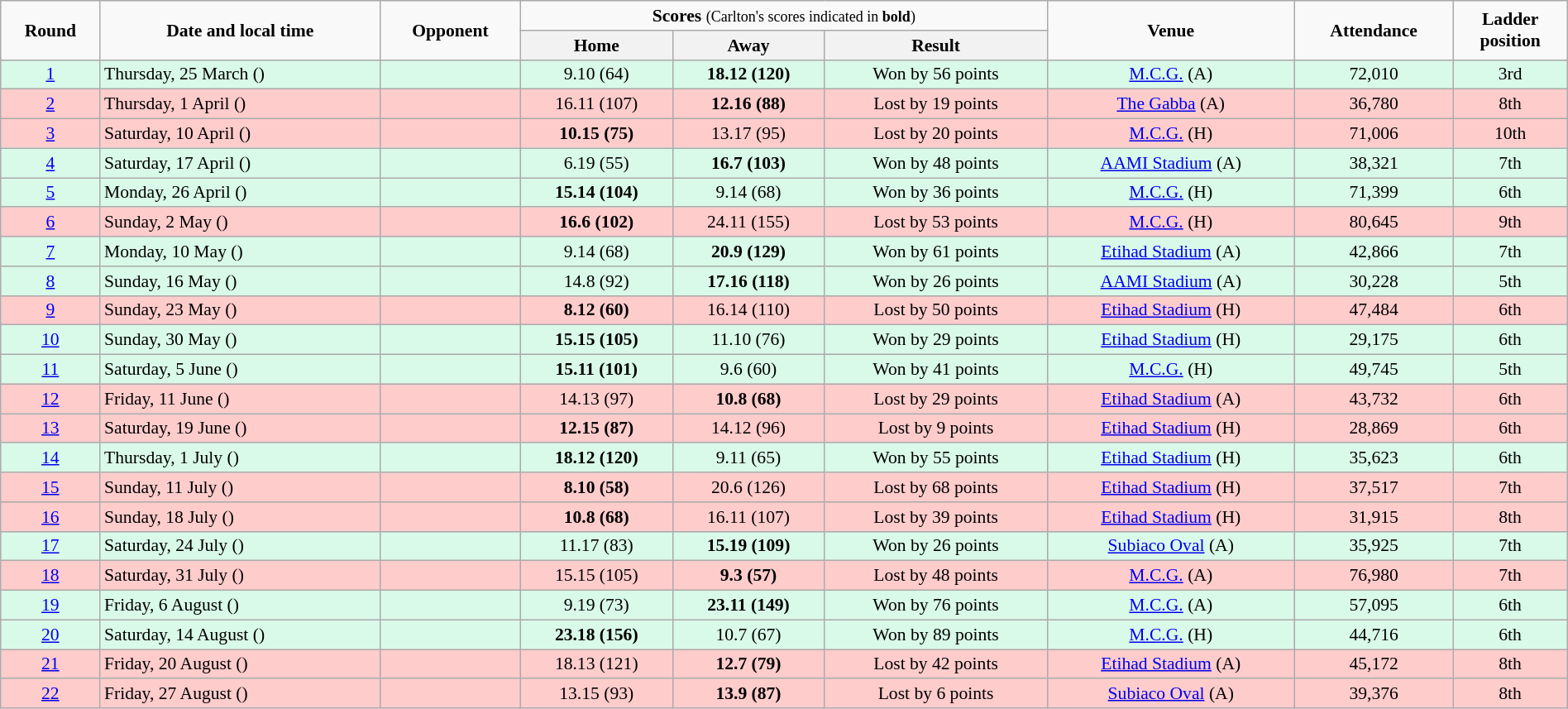<table class="wikitable" style="font-size:90%; text-align:center; width: 100%; margin-left: auto; margin-right: auto;">
<tr>
<td rowspan=2><strong>Round</strong></td>
<td rowspan=2><strong>Date and local time</strong></td>
<td rowspan=2><strong>Opponent</strong></td>
<td colspan=3><strong>Scores</strong> <small>(Carlton's scores indicated in <strong>bold</strong>)</small></td>
<td rowspan=2><strong>Venue</strong></td>
<td rowspan=2><strong>Attendance</strong></td>
<td rowspan=2><strong>Ladder<br>position</strong></td>
</tr>
<tr>
<th>Home</th>
<th>Away</th>
<th>Result</th>
</tr>
<tr style="background:#d9f9e9;">
<td><a href='#'>1</a></td>
<td align=left>Thursday, 25 March ()</td>
<td align=left></td>
<td>9.10 (64)</td>
<td><strong>18.12 (120)</strong></td>
<td>Won by 56 points </td>
<td><a href='#'>M.C.G.</a> (A)</td>
<td>72,010</td>
<td>3rd</td>
</tr>
<tr style="background:#fcc;">
<td><a href='#'>2</a></td>
<td align=left>Thursday, 1 April ()</td>
<td align=left></td>
<td>16.11 (107)</td>
<td><strong>12.16 (88)</strong></td>
<td>Lost by 19 points </td>
<td><a href='#'>The Gabba</a> (A)</td>
<td>36,780</td>
<td>8th</td>
</tr>
<tr style="background:#fcc;">
<td><a href='#'>3</a></td>
<td align=left>Saturday, 10 April ()</td>
<td align=left></td>
<td><strong>10.15 (75)</strong></td>
<td>13.17 (95)</td>
<td>Lost by 20 points </td>
<td><a href='#'>M.C.G.</a> (H)</td>
<td>71,006</td>
<td>10th</td>
</tr>
<tr style="background:#d9f9e9;">
<td><a href='#'>4</a></td>
<td align=left>Saturday, 17 April ()</td>
<td align=left></td>
<td>6.19 (55)</td>
<td><strong>16.7 (103)</strong></td>
<td>Won by 48 points </td>
<td><a href='#'>AAMI Stadium</a> (A)</td>
<td>38,321</td>
<td>7th</td>
</tr>
<tr style="background:#d9f9e9;">
<td><a href='#'>5</a></td>
<td align=left>Monday, 26 April ()</td>
<td align=left></td>
<td><strong>15.14 (104)</strong></td>
<td>9.14 (68)</td>
<td>Won by 36 points </td>
<td><a href='#'>M.C.G.</a> (H)</td>
<td>71,399</td>
<td>6th</td>
</tr>
<tr style="background:#fcc;">
<td><a href='#'>6</a></td>
<td align=left>Sunday, 2 May ()</td>
<td align=left></td>
<td><strong>16.6 (102)</strong></td>
<td>24.11 (155)</td>
<td>Lost by 53 points </td>
<td><a href='#'>M.C.G.</a> (H)</td>
<td>80,645</td>
<td>9th</td>
</tr>
<tr style="background:#d9f9e9;">
<td><a href='#'>7</a></td>
<td align=left>Monday, 10 May ()</td>
<td align=left></td>
<td>9.14 (68)</td>
<td><strong>20.9 (129)</strong></td>
<td>Won by 61 points </td>
<td><a href='#'>Etihad Stadium</a> (A)</td>
<td>42,866</td>
<td>7th</td>
</tr>
<tr style="background:#d9f9e9;">
<td><a href='#'>8</a></td>
<td align=left>Sunday, 16 May ()</td>
<td align=left></td>
<td>14.8 (92)</td>
<td><strong>17.16 (118)</strong></td>
<td>Won by 26 points </td>
<td><a href='#'>AAMI Stadium</a> (A)</td>
<td>30,228</td>
<td>5th</td>
</tr>
<tr style="background:#fcc;">
<td><a href='#'>9</a></td>
<td align=left>Sunday, 23 May ()</td>
<td align=left></td>
<td><strong>8.12 (60)</strong></td>
<td>16.14 (110)</td>
<td>Lost by 50 points </td>
<td><a href='#'>Etihad Stadium</a> (H)</td>
<td>47,484</td>
<td>6th</td>
</tr>
<tr style="background:#d9f9e9;">
<td><a href='#'>10</a></td>
<td align=left>Sunday, 30 May ()</td>
<td align=left></td>
<td><strong>15.15 (105)</strong></td>
<td>11.10 (76)</td>
<td>Won by 29 points </td>
<td><a href='#'>Etihad Stadium</a> (H)</td>
<td>29,175</td>
<td>6th</td>
</tr>
<tr style="background:#d9f9e9;">
<td><a href='#'>11</a></td>
<td align=left>Saturday, 5 June ()</td>
<td align=left></td>
<td><strong>15.11 (101)</strong></td>
<td>9.6 (60)</td>
<td>Won by 41 points </td>
<td><a href='#'>M.C.G.</a> (H)</td>
<td>49,745</td>
<td>5th</td>
</tr>
<tr style="background:#fcc;">
<td><a href='#'>12</a></td>
<td align=left>Friday, 11 June ()</td>
<td align=left></td>
<td>14.13 (97)</td>
<td><strong>10.8 (68)</strong></td>
<td>Lost by 29 points </td>
<td><a href='#'>Etihad Stadium</a> (A)</td>
<td>43,732</td>
<td>6th</td>
</tr>
<tr style="background:#fcc;">
<td><a href='#'>13</a></td>
<td align=left>Saturday, 19 June ()</td>
<td align=left></td>
<td><strong>12.15 (87)</strong></td>
<td>14.12 (96)</td>
<td>Lost by 9 points </td>
<td><a href='#'>Etihad Stadium</a> (H)</td>
<td>28,869</td>
<td>6th</td>
</tr>
<tr style="background:#d9f9e9;">
<td><a href='#'>14</a></td>
<td align=left>Thursday, 1 July ()</td>
<td align=left></td>
<td><strong>18.12 (120)</strong></td>
<td>9.11 (65)</td>
<td>Won by 55 points </td>
<td><a href='#'>Etihad Stadium</a> (H)</td>
<td>35,623</td>
<td>6th</td>
</tr>
<tr style="background:#fcc;">
<td><a href='#'>15</a></td>
<td align=left>Sunday, 11 July ()</td>
<td align=left></td>
<td><strong>8.10 (58)</strong></td>
<td>20.6 (126)</td>
<td>Lost by 68 points </td>
<td><a href='#'>Etihad Stadium</a> (H)</td>
<td>37,517</td>
<td>7th</td>
</tr>
<tr style="background:#fcc;">
<td><a href='#'>16</a></td>
<td align=left>Sunday, 18 July ()</td>
<td align=left></td>
<td><strong>10.8 (68)</strong></td>
<td>16.11 (107)</td>
<td>Lost by 39 points </td>
<td><a href='#'>Etihad Stadium</a> (H)</td>
<td>31,915</td>
<td>8th</td>
</tr>
<tr style="background:#d9f9e9;">
<td><a href='#'>17</a></td>
<td align=left>Saturday, 24 July ()</td>
<td align=left></td>
<td>11.17 (83)</td>
<td><strong>15.19 (109)</strong></td>
<td>Won by 26 points </td>
<td><a href='#'>Subiaco Oval</a> (A)</td>
<td>35,925</td>
<td>7th</td>
</tr>
<tr style="background:#fcc;">
<td><a href='#'>18</a></td>
<td align=left>Saturday, 31 July ()</td>
<td align=left></td>
<td>15.15 (105)</td>
<td><strong>9.3 (57)</strong></td>
<td>Lost by 48 points </td>
<td><a href='#'>M.C.G.</a> (A)</td>
<td>76,980</td>
<td>7th</td>
</tr>
<tr style="background:#d9f9e9;">
<td><a href='#'>19</a></td>
<td align=left>Friday, 6 August ()</td>
<td align=left></td>
<td>9.19 (73)</td>
<td><strong>23.11 (149)</strong></td>
<td>Won by 76 points </td>
<td><a href='#'>M.C.G.</a> (A)</td>
<td>57,095</td>
<td>6th</td>
</tr>
<tr style="background:#d9f9e9;">
<td><a href='#'>20</a></td>
<td align=left>Saturday, 14 August ()</td>
<td align=left></td>
<td><strong>23.18 (156)</strong></td>
<td>10.7 (67)</td>
<td>Won by 89 points </td>
<td><a href='#'>M.C.G.</a> (H)</td>
<td>44,716</td>
<td>6th</td>
</tr>
<tr style="background:#fcc;">
<td><a href='#'>21</a></td>
<td align=left>Friday, 20 August ()</td>
<td align=left></td>
<td>18.13 (121)</td>
<td><strong>12.7 (79)</strong></td>
<td>Lost by 42 points </td>
<td><a href='#'>Etihad Stadium</a> (A)</td>
<td>45,172</td>
<td>8th</td>
</tr>
<tr style="background:#fcc;">
<td><a href='#'>22</a></td>
<td align=left>Friday, 27 August ()</td>
<td align=left></td>
<td>13.15 (93)</td>
<td><strong>13.9 (87)</strong></td>
<td>Lost by 6 points </td>
<td><a href='#'>Subiaco Oval</a> (A)</td>
<td>39,376</td>
<td>8th</td>
</tr>
</table>
